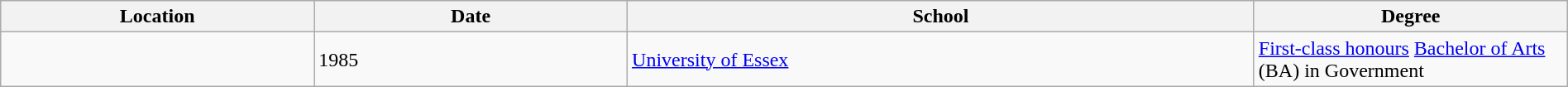<table class="wikitable" style="width:100%;">
<tr>
<th style="width:20%;">Location</th>
<th style="width:20%;">Date</th>
<th style="width:40%;">School</th>
<th style="width:20%;">Degree</th>
</tr>
<tr>
<td></td>
<td>1985</td>
<td><a href='#'>University of Essex</a></td>
<td><a href='#'>First-class honours</a> <a href='#'>Bachelor of Arts</a> (BA) in Government</td>
</tr>
</table>
